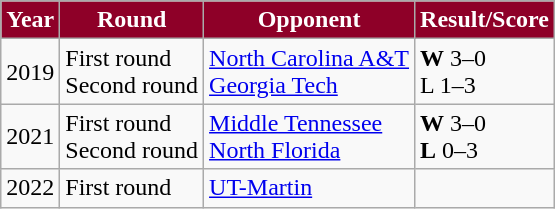<table class="wikitable">
<tr>
<th style="background:#8e0028; color:white;">Year</th>
<th style="background:#8e0028; color:white;">Round</th>
<th style="background:#8e0028; color:white;">Opponent</th>
<th style="background:#8e0028; color:white;">Result/Score</th>
</tr>
<tr>
<td>2019</td>
<td>First round<br>Second round</td>
<td><a href='#'>North Carolina A&T</a><br><a href='#'>Georgia Tech</a></td>
<td><strong>W</strong> 3–0<br>L 1–3</td>
</tr>
<tr>
<td>2021</td>
<td>First round<br>Second round</td>
<td><a href='#'>Middle Tennessee</a><br><a href='#'>North Florida</a></td>
<td><strong>W</strong> 3–0<br><strong>L</strong> 0–3</td>
</tr>
<tr>
<td>2022</td>
<td>First round</td>
<td><a href='#'>UT-Martin</a></td>
<td></td>
</tr>
</table>
